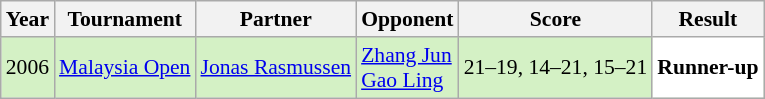<table class="sortable wikitable" style="font-size: 90%;">
<tr>
<th>Year</th>
<th>Tournament</th>
<th>Partner</th>
<th>Opponent</th>
<th>Score</th>
<th>Result</th>
</tr>
<tr style="background:#D4F1C5">
<td align="center">2006</td>
<td align="left"><a href='#'>Malaysia Open</a></td>
<td align="left"> <a href='#'>Jonas Rasmussen</a></td>
<td align="left"> <a href='#'>Zhang Jun</a> <br>  <a href='#'>Gao Ling</a></td>
<td align="left">21–19, 14–21, 15–21</td>
<td style="text-align:left; background:white"> <strong>Runner-up</strong></td>
</tr>
</table>
